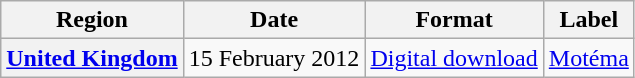<table class="wikitable sortable plainrowheaders" style="text-align:center;">
<tr>
<th>Region</th>
<th>Date</th>
<th>Format</th>
<th>Label</th>
</tr>
<tr>
<th scope="row"><a href='#'>United Kingdom</a></th>
<td>15 February 2012</td>
<td><a href='#'>Digital download</a></td>
<td><a href='#'>Motéma</a></td>
</tr>
</table>
